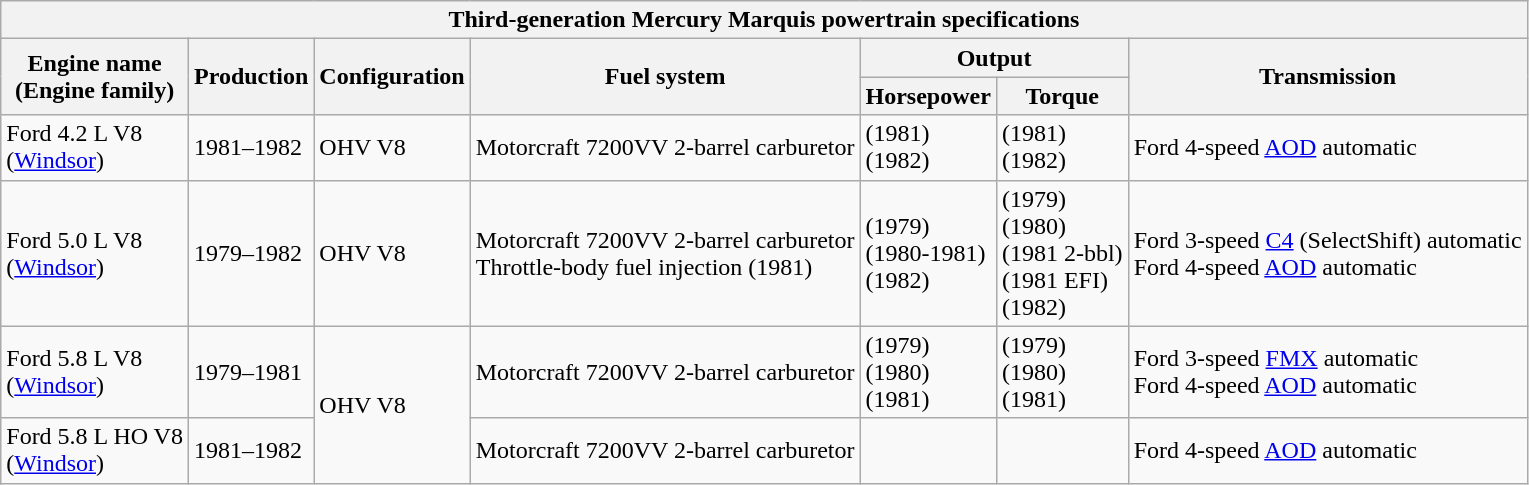<table class="wikitable">
<tr>
<th colspan="7">Third-generation Mercury Marquis powertrain specifications</th>
</tr>
<tr>
<th rowspan="2">Engine name<br>(Engine family)</th>
<th rowspan="2">Production</th>
<th rowspan="2">Configuration</th>
<th rowspan="2">Fuel system</th>
<th colspan="2">Output</th>
<th rowspan="2">Transmission</th>
</tr>
<tr>
<th>Horsepower</th>
<th>Torque</th>
</tr>
<tr>
<td>Ford 4.2 L V8<br>(<a href='#'>Windsor</a>)</td>
<td>1981–1982</td>
<td> OHV V8</td>
<td>Motorcraft 7200VV 2-barrel carburetor</td>
<td> (1981)<br> (1982)</td>
<td> (1981)<br> (1982)</td>
<td>Ford 4-speed <a href='#'>AOD</a> automatic</td>
</tr>
<tr>
<td>Ford 5.0 L V8<br>(<a href='#'>Windsor</a>)</td>
<td>1979–1982</td>
<td> OHV V8</td>
<td>Motorcraft 7200VV 2-barrel carburetor<br>Throttle-body fuel injection (1981)</td>
<td> (1979)<br> (1980-1981)<br> (1982)</td>
<td> (1979)<br> (1980)<br> (1981 2-bbl)<br> (1981 EFI)<br> (1982)</td>
<td>Ford 3-speed <a href='#'>C4</a> (SelectShift) automatic<br>Ford 4-speed <a href='#'>AOD</a> automatic</td>
</tr>
<tr>
<td>Ford 5.8 L V8<br>(<a href='#'>Windsor</a>)</td>
<td>1979–1981</td>
<td rowspan="2"> OHV V8</td>
<td>Motorcraft 7200VV 2-barrel carburetor</td>
<td> (1979)<br> (1980)<br> (1981)</td>
<td> (1979)<br> (1980)<br> (1981)</td>
<td>Ford 3-speed <a href='#'>FMX</a> automatic<br>Ford 4-speed <a href='#'>AOD</a> automatic</td>
</tr>
<tr>
<td>Ford 5.8 L HO V8<br>(<a href='#'>Windsor</a>)</td>
<td>1981–1982</td>
<td>Motorcraft 7200VV 2-barrel carburetor</td>
<td></td>
<td></td>
<td>Ford 4-speed <a href='#'>AOD</a> automatic</td>
</tr>
</table>
